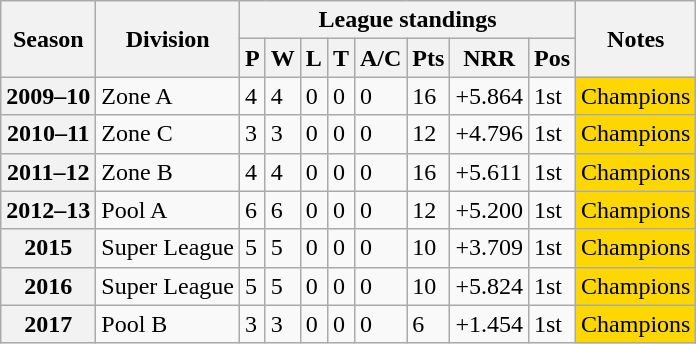<table class="wikitable sortable">
<tr>
<th scope="col" rowspan="2">Season</th>
<th scope="col" rowspan="2">Division</th>
<th scope="col" colspan="8">League standings</th>
<th scope="col" rowspan="2">Notes</th>
</tr>
<tr>
<th scope="col">P</th>
<th scope="col">W</th>
<th scope="col">L</th>
<th scope="col">T</th>
<th scope="col">A/C</th>
<th scope="col">Pts</th>
<th scope="col">NRR</th>
<th scope="col">Pos</th>
</tr>
<tr>
<th scope="row">2009–10</th>
<td>Zone A</td>
<td>4</td>
<td>4</td>
<td>0</td>
<td>0</td>
<td>0</td>
<td>16</td>
<td>+5.864</td>
<td>1st</td>
<td style="background: gold;">Champions</td>
</tr>
<tr>
<th scope="row">2010–11</th>
<td>Zone C</td>
<td>3</td>
<td>3</td>
<td>0</td>
<td>0</td>
<td>0</td>
<td>12</td>
<td>+4.796</td>
<td>1st</td>
<td style="background: gold;">Champions</td>
</tr>
<tr>
<th scope="row">2011–12</th>
<td>Zone B</td>
<td>4</td>
<td>4</td>
<td>0</td>
<td>0</td>
<td>0</td>
<td>16</td>
<td>+5.611</td>
<td>1st</td>
<td style="background: gold;">Champions</td>
</tr>
<tr>
<th scope="row">2012–13</th>
<td>Pool A</td>
<td>6</td>
<td>6</td>
<td>0</td>
<td>0</td>
<td>0</td>
<td>12</td>
<td>+5.200</td>
<td>1st</td>
<td style="background: gold;">Champions</td>
</tr>
<tr>
<th scope="row">2015</th>
<td>Super League</td>
<td>5</td>
<td>5</td>
<td>0</td>
<td>0</td>
<td>0</td>
<td>10</td>
<td>+3.709</td>
<td>1st</td>
<td style="background: gold;">Champions</td>
</tr>
<tr>
<th scope="row">2016</th>
<td>Super League</td>
<td>5</td>
<td>5</td>
<td>0</td>
<td>0</td>
<td>0</td>
<td>10</td>
<td>+5.824</td>
<td>1st</td>
<td style="background: gold;">Champions</td>
</tr>
<tr>
<th scope="row">2017</th>
<td>Pool B</td>
<td>3</td>
<td>3</td>
<td>0</td>
<td>0</td>
<td>0</td>
<td>6</td>
<td>+1.454</td>
<td>1st</td>
<td style="background: gold;">Champions</td>
</tr>
</table>
